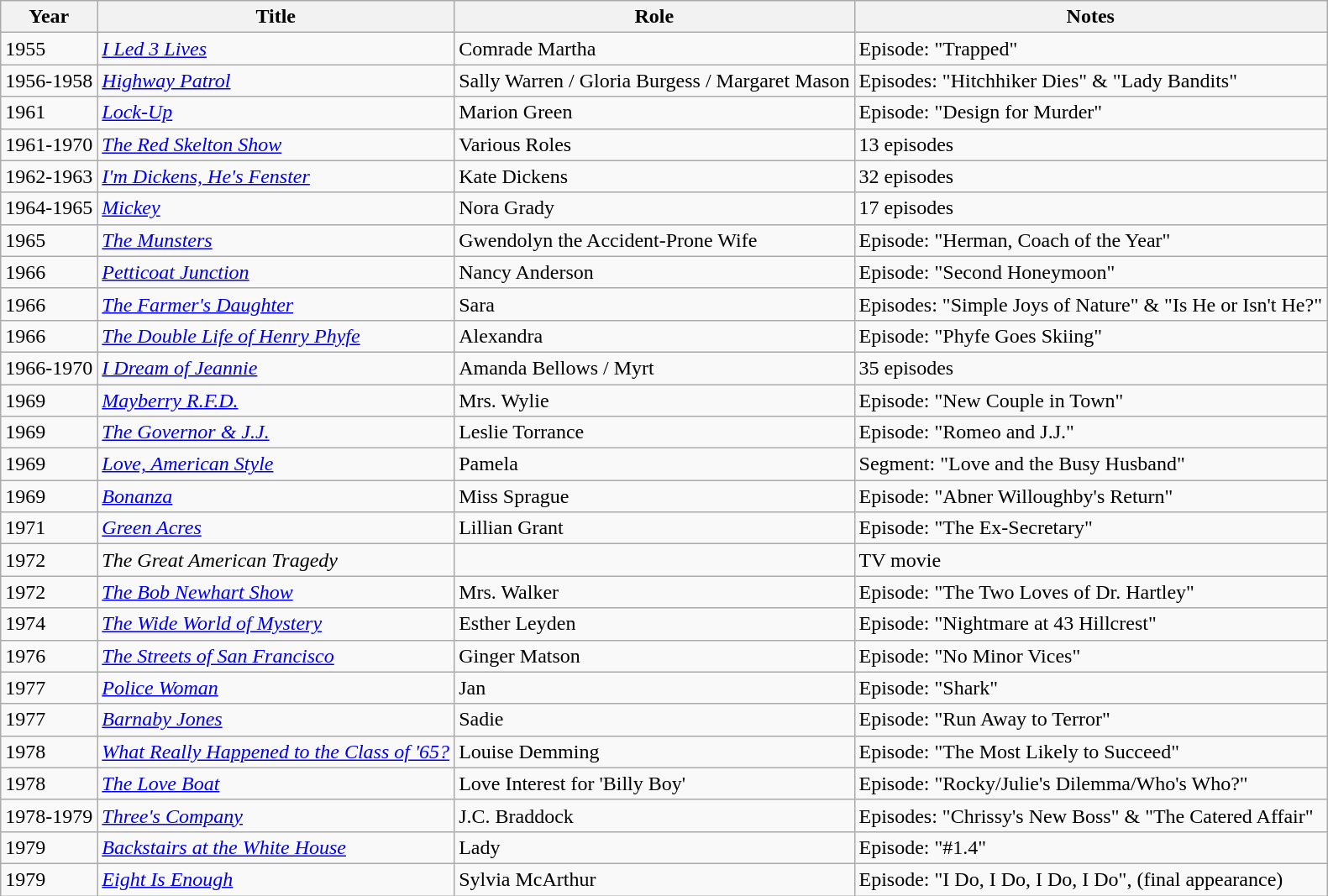<table class="wikitable sortable">
<tr>
<th>Year</th>
<th>Title</th>
<th>Role</th>
<th class="unsortable">Notes</th>
</tr>
<tr>
<td>1955</td>
<td><em><a href='#'>I Led 3 Lives</a></em></td>
<td>Comrade Martha</td>
<td>Episode: "Trapped"</td>
</tr>
<tr>
<td>1956-1958</td>
<td><em><a href='#'>Highway Patrol</a></em></td>
<td>Sally Warren / Gloria Burgess / Margaret Mason</td>
<td>Episodes: "Hitchhiker Dies" & "Lady Bandits"</td>
</tr>
<tr>
<td>1961</td>
<td><em><a href='#'>Lock-Up</a></em></td>
<td>Marion Green</td>
<td>Episode: "Design for Murder"</td>
</tr>
<tr>
<td>1961-1970</td>
<td><em><a href='#'>The Red Skelton Show</a></em></td>
<td>Various Roles</td>
<td>13 episodes</td>
</tr>
<tr>
<td>1962-1963</td>
<td><em><a href='#'>I'm Dickens, He's Fenster</a></em></td>
<td>Kate Dickens</td>
<td>32 episodes</td>
</tr>
<tr>
<td>1964-1965</td>
<td><em><a href='#'>Mickey</a></em></td>
<td>Nora Grady</td>
<td>17 episodes</td>
</tr>
<tr>
<td>1965</td>
<td><em><a href='#'>The Munsters</a></em></td>
<td>Gwendolyn the Accident-Prone Wife</td>
<td>Episode: "Herman, Coach of the Year"</td>
</tr>
<tr>
<td>1966</td>
<td><em><a href='#'>Petticoat Junction</a></em></td>
<td>Nancy Anderson</td>
<td>Episode: "Second Honeymoon"</td>
</tr>
<tr>
<td>1966</td>
<td><em><a href='#'>The Farmer's Daughter</a></em></td>
<td>Sara</td>
<td>Episodes: "Simple Joys of Nature" & "Is He or Isn't He?"</td>
</tr>
<tr>
<td>1966</td>
<td><em><a href='#'>The Double Life of Henry Phyfe</a></em></td>
<td>Alexandra</td>
<td>Episode: "Phyfe Goes Skiing"</td>
</tr>
<tr>
<td>1966-1970</td>
<td><em><a href='#'>I Dream of Jeannie</a></em></td>
<td>Amanda Bellows / Myrt</td>
<td>35 episodes</td>
</tr>
<tr>
<td>1969</td>
<td><em><a href='#'>Mayberry R.F.D.</a></em></td>
<td>Mrs. Wylie</td>
<td>Episode: "New Couple in Town"</td>
</tr>
<tr>
<td>1969</td>
<td><em><a href='#'>The Governor & J.J.</a></em></td>
<td>Leslie Torrance</td>
<td>Episode: "Romeo and J.J."</td>
</tr>
<tr>
<td>1969</td>
<td><em><a href='#'>Love, American Style</a></em></td>
<td>Pamela</td>
<td>Segment: "Love and the Busy Husband"</td>
</tr>
<tr>
<td>1969</td>
<td><em><a href='#'>Bonanza</a></em></td>
<td>Miss Sprague</td>
<td>Episode: "Abner Willoughby's Return"</td>
</tr>
<tr>
<td>1971</td>
<td><em><a href='#'>Green Acres</a></em></td>
<td>Lillian Grant</td>
<td>Episode: "The Ex-Secretary"</td>
</tr>
<tr>
<td>1972</td>
<td><em>The Great American Tragedy</em></td>
<td></td>
<td>TV movie</td>
</tr>
<tr>
<td>1972</td>
<td><em><a href='#'>The Bob Newhart Show</a></em></td>
<td>Mrs. Walker</td>
<td>Episode: "The Two Loves of Dr. Hartley"</td>
</tr>
<tr>
<td>1974</td>
<td><em><a href='#'>The Wide World of Mystery</a></em></td>
<td>Esther Leyden</td>
<td>Episode: "Nightmare at 43 Hillcrest"</td>
</tr>
<tr>
<td>1976</td>
<td><em><a href='#'>The Streets of San Francisco</a></em></td>
<td>Ginger Matson</td>
<td>Episode: "No Minor Vices"</td>
</tr>
<tr>
<td>1977</td>
<td><em><a href='#'>Police Woman</a></em></td>
<td>Jan</td>
<td>Episode: "Shark"</td>
</tr>
<tr>
<td>1977</td>
<td><em><a href='#'>Barnaby Jones</a></em></td>
<td>Sadie</td>
<td>Episode: "Run Away to Terror"</td>
</tr>
<tr>
<td>1978</td>
<td><em><a href='#'>What Really Happened to the Class of '65?</a></em></td>
<td>Louise Demming</td>
<td>Episode: "The Most Likely to Succeed"</td>
</tr>
<tr>
<td>1978</td>
<td><em><a href='#'>The Love Boat</a></em></td>
<td>Love Interest for 'Billy Boy'</td>
<td>Episode: "Rocky/Julie's Dilemma/Who's Who?"</td>
</tr>
<tr>
<td>1978-1979</td>
<td><em><a href='#'>Three's Company</a></em></td>
<td>J.C. Braddock</td>
<td>Episodes: "Chrissy's New Boss" & "The Catered Affair"</td>
</tr>
<tr>
<td>1979</td>
<td><em><a href='#'>Backstairs at the White House</a></em></td>
<td>Lady</td>
<td>Episode: "#1.4"</td>
</tr>
<tr>
<td>1979</td>
<td><em><a href='#'>Eight Is Enough</a></em></td>
<td>Sylvia McArthur</td>
<td>Episode: "I Do, I Do, I Do, I Do", (final appearance)</td>
</tr>
</table>
